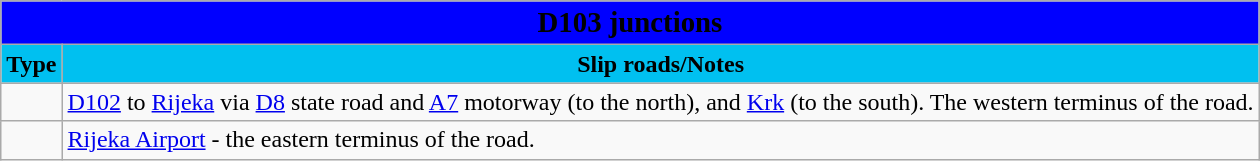<table class="wikitable">
<tr>
<td colspan=2 bgcolor=blue align=center style=margin-top:15><span><big><strong>D103 junctions</strong></big></span></td>
</tr>
<tr>
<td align=center bgcolor=00c0f0><strong>Type</strong></td>
<td align=center bgcolor=00c0f0><strong>Slip roads/Notes</strong></td>
</tr>
<tr>
<td></td>
<td> <a href='#'>D102</a> to <a href='#'>Rijeka</a> via <a href='#'>D8</a> state road and <a href='#'>A7</a> motorway (to the north), and <a href='#'>Krk</a> (to the south). The western terminus of the road.</td>
</tr>
<tr>
<td></td>
<td><a href='#'>Rijeka Airport</a> - the eastern terminus of the road.</td>
</tr>
</table>
